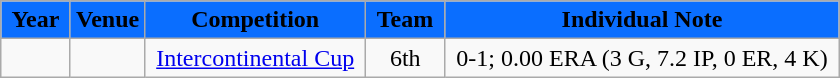<table class="wikitable">
<tr>
<th style="background:#0A6EFF"><span> Year </span></th>
<th style="background:#0A6EFF"><span>Venue</span></th>
<th style="background:#0A6EFF"><span>Competition</span></th>
<th style="background:#0A6EFF"><span> Team </span></th>
<th style="background:#0A6EFF"><span> Individual Note </span></th>
</tr>
<tr>
<td style="text-align:center"></td>
<td>  </td>
<td> <a href='#'>Intercontinental Cup</a> </td>
<td style="text-align:center">6th</td>
<td style="text-align:center"> 0-1; 0.00 ERA (3 G, 7.2 IP, 0 ER, 4 K) </td>
</tr>
</table>
